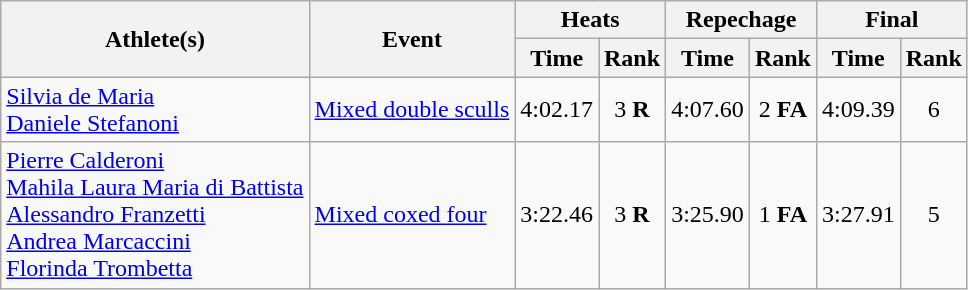<table class="wikitable">
<tr>
<th rowspan="2">Athlete(s)</th>
<th rowspan="2">Event</th>
<th colspan="2">Heats</th>
<th colspan="2">Repechage</th>
<th colspan="2">Final</th>
</tr>
<tr>
<th>Time</th>
<th>Rank</th>
<th>Time</th>
<th>Rank</th>
<th>Time</th>
<th>Rank</th>
</tr>
<tr>
<td><a href='#'>Silvia de Maria</a><br><a href='#'>Daniele Stefanoni</a></td>
<td><a href='#'>Mixed double sculls</a></td>
<td align="center">4:02.17</td>
<td align="center">3 <strong>R</strong></td>
<td align="center">4:07.60</td>
<td align="center">2 <strong>FA</strong></td>
<td align="center">4:09.39</td>
<td align="center">6</td>
</tr>
<tr>
<td><a href='#'>Pierre Calderoni</a><br><a href='#'>Mahila Laura Maria di Battista</a><br><a href='#'>Alessandro Franzetti</a><br><a href='#'>Andrea Marcaccini</a><br><a href='#'>Florinda Trombetta</a></td>
<td><a href='#'>Mixed coxed four</a></td>
<td align="center">3:22.46</td>
<td align="center">3  <strong>R</strong></td>
<td align="center">3:25.90</td>
<td align="center">1 <strong>FA</strong></td>
<td align="center">3:27.91</td>
<td align="center">5</td>
</tr>
</table>
